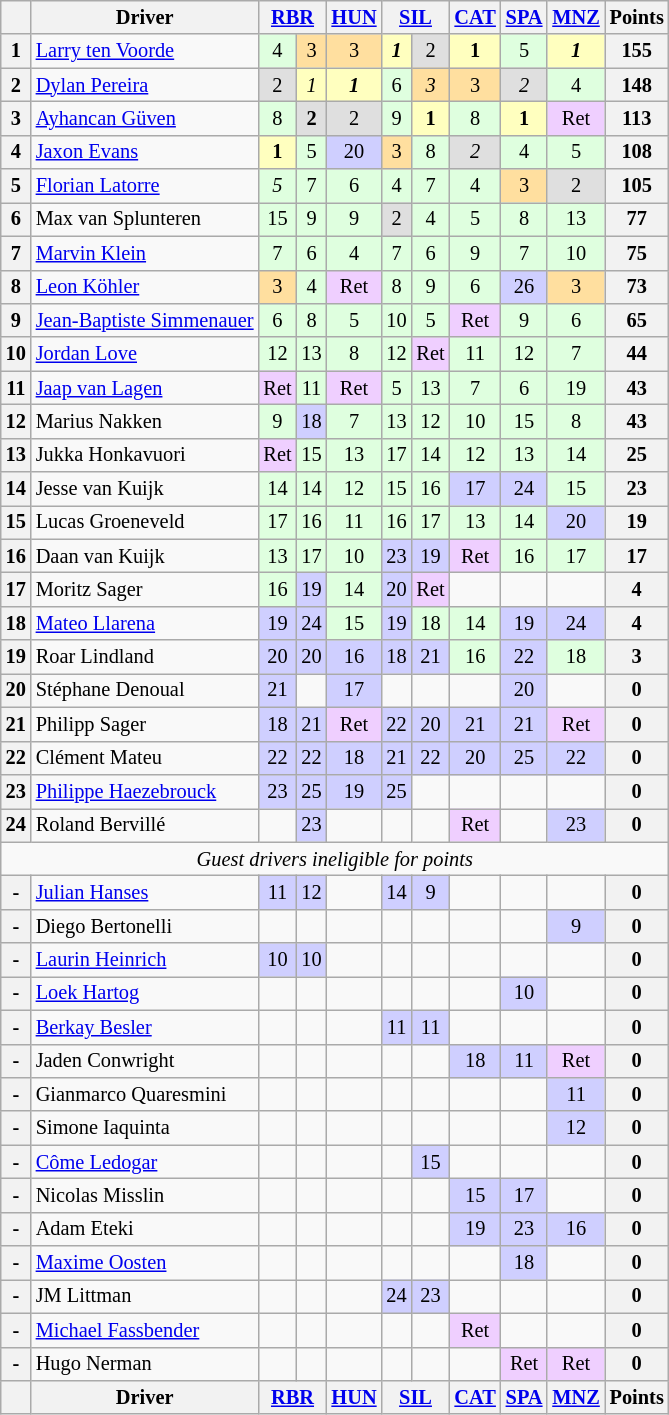<table class="wikitable" style="font-size: 85%; text-align:center">
<tr valign="top">
<th valign="middle"></th>
<th valign="middle">Driver</th>
<th colspan=2><a href='#'>RBR</a><br></th>
<th><a href='#'>HUN</a><br></th>
<th colspan=2><a href='#'>SIL</a><br></th>
<th><a href='#'>CAT</a><br></th>
<th><a href='#'>SPA</a><br></th>
<th><a href='#'>MNZ</a><br></th>
<th valign="middle">Points</th>
</tr>
<tr>
<th>1</th>
<td align=left> <a href='#'>Larry ten Voorde</a></td>
<td style="background:#DFFFDF;">4</td>
<td style="background:#FFDF9F;">3</td>
<td style="background:#FFDF9F;">3</td>
<td style="background:#FFFFBF;"><strong><em>1</em></strong></td>
<td style="background:#DFDFDF;">2</td>
<td style="background:#FFFFBF;"><strong>1</strong></td>
<td style="background:#DFFFDF;">5</td>
<td style="background:#FFFFBF;"><strong><em>1</em></strong></td>
<th>155</th>
</tr>
<tr>
<th>2</th>
<td align=left> <a href='#'>Dylan Pereira</a></td>
<td style="background:#DFDFDF;">2</td>
<td style="background:#FFFFBF;"><em>1</em></td>
<td style="background:#FFFFBF;"><strong><em>1</em></strong></td>
<td style="background:#DFFFDF;">6</td>
<td style="background:#FFDF9F;"><em>3</em></td>
<td style="background:#FFDF9F;">3</td>
<td style="background:#DFDFDF;"><em>2</em></td>
<td style="background:#DFFFDF;">4</td>
<th>148</th>
</tr>
<tr>
<th>3</th>
<td align=left> <a href='#'>Ayhancan Güven</a></td>
<td style="background:#DFFFDF;">8</td>
<td style="background:#DFDFDF;"><strong>2</strong></td>
<td style="background:#DFDFDF;">2</td>
<td style="background:#DFFFDF;">9</td>
<td style="background:#FFFFBF;"><strong>1</strong></td>
<td style="background:#DFFFDF;">8</td>
<td style="background:#FFFFBF;"><strong>1</strong></td>
<td style="background:#EFCFFF;">Ret</td>
<th>113</th>
</tr>
<tr>
<th>4</th>
<td align=left> <a href='#'>Jaxon Evans</a></td>
<td style="background:#FFFFBF;"><strong>1</strong></td>
<td style="background:#DFFFDF;">5</td>
<td style="background:#CFCFFF;">20</td>
<td style="background:#FFDF9F;">3</td>
<td style="background:#DFFFDF;">8</td>
<td style="background:#DFDFDF;"><em>2</em></td>
<td style="background:#DFFFDF;">4</td>
<td style="background:#DFFFDF;">5</td>
<th>108</th>
</tr>
<tr>
<th>5</th>
<td align=left> <a href='#'>Florian Latorre</a></td>
<td style="background:#DFFFDF;"><em>5</em></td>
<td style="background:#DFFFDF;">7</td>
<td style="background:#DFFFDF;">6</td>
<td style="background:#DFFFDF;">4</td>
<td style="background:#DFFFDF;">7</td>
<td style="background:#DFFFDF;">4</td>
<td style="background:#FFDF9F;">3</td>
<td style="background:#DFDFDF;">2</td>
<th>105</th>
</tr>
<tr>
<th>6</th>
<td align=left> Max van Splunteren</td>
<td style="background:#DFFFDF;">15</td>
<td style="background:#DFFFDF;">9</td>
<td style="background:#DFFFDF;">9</td>
<td style="background:#DFDFDF;">2</td>
<td style="background:#DFFFDF;">4</td>
<td style="background:#DFFFDF;">5</td>
<td style="background:#DFFFDF;">8</td>
<td style="background:#DFFFDF;">13</td>
<th>77</th>
</tr>
<tr>
<th>7</th>
<td align=left> <a href='#'>Marvin Klein</a></td>
<td style="background:#DFFFDF;">7</td>
<td style="background:#DFFFDF;">6</td>
<td style="background:#DFFFDF;">4</td>
<td style="background:#DFFFDF;">7</td>
<td style="background:#DFFFDF;">6</td>
<td style="background:#DFFFDF;">9</td>
<td style="background:#DFFFDF;">7</td>
<td style="background:#DFFFDF;">10</td>
<th>75</th>
</tr>
<tr>
<th>8</th>
<td align=left> <a href='#'>Leon Köhler</a></td>
<td style="background:#FFDF9F;">3</td>
<td style="background:#DFFFDF;">4</td>
<td style="background:#EFCFFF;">Ret</td>
<td style="background:#DFFFDF;">8</td>
<td style="background:#DFFFDF;">9</td>
<td style="background:#DFFFDF;">6</td>
<td style="background:#CFCFFF;">26</td>
<td style="background:#FFDF9F;">3</td>
<th>73</th>
</tr>
<tr>
<th>9</th>
<td align=left> <a href='#'>Jean-Baptiste Simmenauer</a></td>
<td style="background:#DFFFDF;">6</td>
<td style="background:#DFFFDF;">8</td>
<td style="background:#DFFFDF;">5</td>
<td style="background:#DFFFDF;">10</td>
<td style="background:#DFFFDF;">5</td>
<td style="background:#EFCFFF;">Ret</td>
<td style="background:#DFFFDF;">9</td>
<td style="background:#DFFFDF;">6</td>
<th>65</th>
</tr>
<tr>
<th>10</th>
<td align=left> <a href='#'>Jordan Love</a></td>
<td style="background:#DFFFDF;">12</td>
<td style="background:#DFFFDF;">13</td>
<td style="background:#DFFFDF;">8</td>
<td style="background:#DFFFDF;">12</td>
<td style="background:#EFCFFF;">Ret</td>
<td style="background:#DFFFDF;">11</td>
<td style="background:#DFFFDF;">12</td>
<td style="background:#DFFFDF;">7</td>
<th>44</th>
</tr>
<tr>
<th>11</th>
<td align=left> <a href='#'>Jaap van Lagen</a></td>
<td style="background:#EFCFFF;">Ret</td>
<td style="background:#DFFFDF;">11</td>
<td style="background:#EFCFFF;">Ret</td>
<td style="background:#DFFFDF;">5</td>
<td style="background:#DFFFDF;">13</td>
<td style="background:#DFFFDF;">7</td>
<td style="background:#DFFFDF;">6</td>
<td style="background:#DFFFDF;">19</td>
<th>43</th>
</tr>
<tr>
<th>12</th>
<td align=left> Marius Nakken</td>
<td style="background:#DFFFDF;">9</td>
<td style="background:#CFCFFF;">18</td>
<td style="background:#DFFFDF;">7</td>
<td style="background:#DFFFDF;">13</td>
<td style="background:#DFFFDF;">12</td>
<td style="background:#DFFFDF;">10</td>
<td style="background:#DFFFDF;">15</td>
<td style="background:#DFFFDF;">8</td>
<th>43</th>
</tr>
<tr>
<th>13</th>
<td align=left> Jukka Honkavuori</td>
<td style="background:#EFCFFF;">Ret</td>
<td style="background:#DFFFDF;">15</td>
<td style="background:#DFFFDF;">13</td>
<td style="background:#DFFFDF;">17</td>
<td style="background:#DFFFDF;">14</td>
<td style="background:#DFFFDF;">12</td>
<td style="background:#DFFFDF;">13</td>
<td style="background:#DFFFDF;">14</td>
<th>25</th>
</tr>
<tr>
<th>14</th>
<td align=left> Jesse van Kuijk</td>
<td style="background:#DFFFDF;">14</td>
<td style="background:#DFFFDF;">14</td>
<td style="background:#DFFFDF;">12</td>
<td style="background:#DFFFDF;">15</td>
<td style="background:#DFFFDF;">16</td>
<td style="background:#CFCFFF;">17</td>
<td style="background:#CFCFFF;">24</td>
<td style="background:#DFFFDF;">15</td>
<th>23</th>
</tr>
<tr>
<th>15</th>
<td align=left> Lucas Groeneveld</td>
<td style="background:#DFFFDF;">17</td>
<td style="background:#DFFFDF;">16</td>
<td style="background:#DFFFDF;">11</td>
<td style="background:#DFFFDF;">16</td>
<td style="background:#DFFFDF;">17</td>
<td style="background:#DFFFDF;">13</td>
<td style="background:#DFFFDF;">14</td>
<td style="background:#CFCFFF;">20</td>
<th>19</th>
</tr>
<tr>
<th>16</th>
<td align=left> Daan van Kuijk</td>
<td style="background:#DFFFDF;">13</td>
<td style="background:#DFFFDF;">17</td>
<td style="background:#DFFFDF;">10</td>
<td style="background:#CFCFFF;">23</td>
<td style="background:#CFCFFF;">19</td>
<td style="background:#EFCFFF;">Ret</td>
<td style="background:#DFFFDF;">16</td>
<td style="background:#DFFFDF;">17</td>
<th>17</th>
</tr>
<tr>
<th>17</th>
<td align=left> Moritz Sager</td>
<td style="background:#DFFFDF;">16</td>
<td style="background:#CFCFFF;">19</td>
<td style="background:#DFFFDF;">14</td>
<td style="background:#CFCFFF;">20</td>
<td style="background:#EFCFFF;">Ret</td>
<td></td>
<td></td>
<td></td>
<th>4</th>
</tr>
<tr>
<th>18</th>
<td align=left> <a href='#'>Mateo Llarena</a></td>
<td style="background:#CFCFFF;">19</td>
<td style="background:#CFCFFF;">24</td>
<td style="background:#DFFFDF;">15</td>
<td style="background:#CFCFFF;">19</td>
<td style="background:#DFFFDF;">18</td>
<td style="background:#DFFFDF;">14</td>
<td style="background:#CFCFFF;">19</td>
<td style="background:#CFCFFF;">24</td>
<th>4</th>
</tr>
<tr>
<th>19</th>
<td align=left> Roar Lindland</td>
<td style="background:#CFCFFF;">20</td>
<td style="background:#CFCFFF;">20</td>
<td style="background:#CFCFFF;">16</td>
<td style="background:#CFCFFF;">18</td>
<td style="background:#CFCFFF;">21</td>
<td style="background:#DFFFDF;">16</td>
<td style="background:#CFCFFF;">22</td>
<td style="background:#DFFFDF;">18</td>
<th>3</th>
</tr>
<tr>
<th>20</th>
<td align=left> Stéphane Denoual</td>
<td style="background:#CFCFFF;">21</td>
<td></td>
<td style="background:#CFCFFF;">17</td>
<td></td>
<td></td>
<td></td>
<td style="background:#CFCFFF;">20</td>
<td></td>
<th>0</th>
</tr>
<tr>
<th>21</th>
<td align=left> Philipp Sager</td>
<td style="background:#CFCFFF;">18</td>
<td style="background:#CFCFFF;">21</td>
<td style="background:#EFCFFF;">Ret</td>
<td style="background:#CFCFFF;">22</td>
<td style="background:#CFCFFF;">20</td>
<td style="background:#CFCFFF;">21</td>
<td style="background:#CFCFFF;">21</td>
<td style="background:#EFCFFF;">Ret</td>
<th>0</th>
</tr>
<tr>
<th>22</th>
<td align=left> Clément Mateu</td>
<td style="background:#CFCFFF;">22</td>
<td style="background:#CFCFFF;">22</td>
<td style="background:#CFCFFF;">18</td>
<td style="background:#CFCFFF;">21</td>
<td style="background:#CFCFFF;">22</td>
<td style="background:#CFCFFF;">20</td>
<td style="background:#CFCFFF;">25</td>
<td style="background:#CFCFFF;">22</td>
<th>0</th>
</tr>
<tr>
<th>23</th>
<td align=left> <a href='#'>Philippe Haezebrouck</a></td>
<td style="background:#CFCFFF;">23</td>
<td style="background:#CFCFFF;">25</td>
<td style="background:#CFCFFF;">19</td>
<td style="background:#CFCFFF;">25</td>
<td></td>
<td></td>
<td></td>
<td></td>
<th>0</th>
</tr>
<tr>
<th>24</th>
<td align=left> Roland Bervillé</td>
<td></td>
<td style="background:#CFCFFF;">23</td>
<td></td>
<td></td>
<td></td>
<td style="background:#EFCFFF;">Ret</td>
<td></td>
<td style="background:#CFCFFF;">23</td>
<th>0</th>
</tr>
<tr>
<td align=center colspan=11><em>Guest drivers ineligible for points</em></td>
</tr>
<tr>
<th>-</th>
<td align=left> <a href='#'>Julian Hanses</a></td>
<td style="background:#CFCFFF;">11</td>
<td style="background:#CFCFFF;">12</td>
<td></td>
<td style="background:#CFCFFF;">14</td>
<td style="background:#CFCFFF;">9</td>
<td></td>
<td></td>
<td></td>
<th>0</th>
</tr>
<tr>
<th>-</th>
<td align=left> Diego Bertonelli</td>
<td></td>
<td></td>
<td></td>
<td></td>
<td></td>
<td></td>
<td></td>
<td style="background:#CFCFFF;">9</td>
<th>0</th>
</tr>
<tr>
<th>-</th>
<td align=left> <a href='#'>Laurin Heinrich</a></td>
<td style="background:#CFCFFF;">10</td>
<td style="background:#CFCFFF;">10</td>
<td></td>
<td></td>
<td></td>
<td></td>
<td></td>
<td></td>
<th>0</th>
</tr>
<tr>
<th>-</th>
<td align=left> <a href='#'>Loek Hartog</a></td>
<td></td>
<td></td>
<td></td>
<td></td>
<td></td>
<td></td>
<td style="background:#CFCFFF;">10</td>
<td></td>
<th>0</th>
</tr>
<tr>
<th>-</th>
<td align=left> <a href='#'>Berkay Besler</a></td>
<td></td>
<td></td>
<td></td>
<td style="background:#CFCFFF;">11</td>
<td style="background:#CFCFFF;">11</td>
<td></td>
<td></td>
<td></td>
<th>0</th>
</tr>
<tr>
<th>-</th>
<td align=left> Jaden Conwright</td>
<td></td>
<td></td>
<td></td>
<td></td>
<td></td>
<td style="background:#CFCFFF;">18</td>
<td style="background:#CFCFFF;">11</td>
<td style="background:#EFCFFF;">Ret</td>
<th>0</th>
</tr>
<tr>
<th>-</th>
<td align=left> Gianmarco Quaresmini</td>
<td></td>
<td></td>
<td></td>
<td></td>
<td></td>
<td></td>
<td></td>
<td style="background:#CFCFFF;">11</td>
<th>0</th>
</tr>
<tr>
<th>-</th>
<td align=left> Simone Iaquinta</td>
<td></td>
<td></td>
<td></td>
<td></td>
<td></td>
<td></td>
<td></td>
<td style="background:#CFCFFF;">12</td>
<th>0</th>
</tr>
<tr>
<th>-</th>
<td align=left> <a href='#'>Côme Ledogar</a></td>
<td></td>
<td></td>
<td></td>
<td></td>
<td style="background:#CFCFFF;">15</td>
<td></td>
<td></td>
<td></td>
<th>0</th>
</tr>
<tr>
<th>-</th>
<td align=left> Nicolas Misslin</td>
<td></td>
<td></td>
<td></td>
<td></td>
<td></td>
<td style="background:#CFCFFF;">15</td>
<td style="background:#CFCFFF;">17</td>
<td></td>
<th>0</th>
</tr>
<tr>
<th>-</th>
<td align=left> Adam Eteki</td>
<td></td>
<td></td>
<td></td>
<td></td>
<td></td>
<td style="background:#CFCFFF;">19</td>
<td style="background:#CFCFFF;">23</td>
<td style="background:#CFCFFF;">16</td>
<th>0</th>
</tr>
<tr>
<th>-</th>
<td align=left> <a href='#'>Maxime Oosten</a></td>
<td></td>
<td></td>
<td></td>
<td></td>
<td></td>
<td></td>
<td style="background:#CFCFFF;">18</td>
<td></td>
<th>0</th>
</tr>
<tr>
<th>-</th>
<td align=left> JM Littman</td>
<td></td>
<td></td>
<td></td>
<td style="background:#CFCFFF;">24</td>
<td style="background:#CFCFFF;">23</td>
<td></td>
<td></td>
<td></td>
<th>0</th>
</tr>
<tr>
<th>-</th>
<td align=left> <a href='#'>Michael Fassbender</a></td>
<td></td>
<td></td>
<td></td>
<td></td>
<td></td>
<td style="background:#EFCFFF;">Ret</td>
<td></td>
<td></td>
<th>0</th>
</tr>
<tr>
<th>-</th>
<td align=left> Hugo Nerman</td>
<td></td>
<td></td>
<td></td>
<td></td>
<td></td>
<td></td>
<td style="background:#EFCFFF;">Ret</td>
<td style="background:#EFCFFF;">Ret</td>
<th>0</th>
</tr>
<tr valign="top">
<th valign="middle"></th>
<th valign="middle">Driver</th>
<th colspan=2><a href='#'>RBR</a><br></th>
<th><a href='#'>HUN</a><br></th>
<th colspan=2><a href='#'>SIL</a><br></th>
<th><a href='#'>CAT</a><br></th>
<th><a href='#'>SPA</a><br></th>
<th><a href='#'>MNZ</a><br></th>
<th valign="middle">Points</th>
</tr>
</table>
